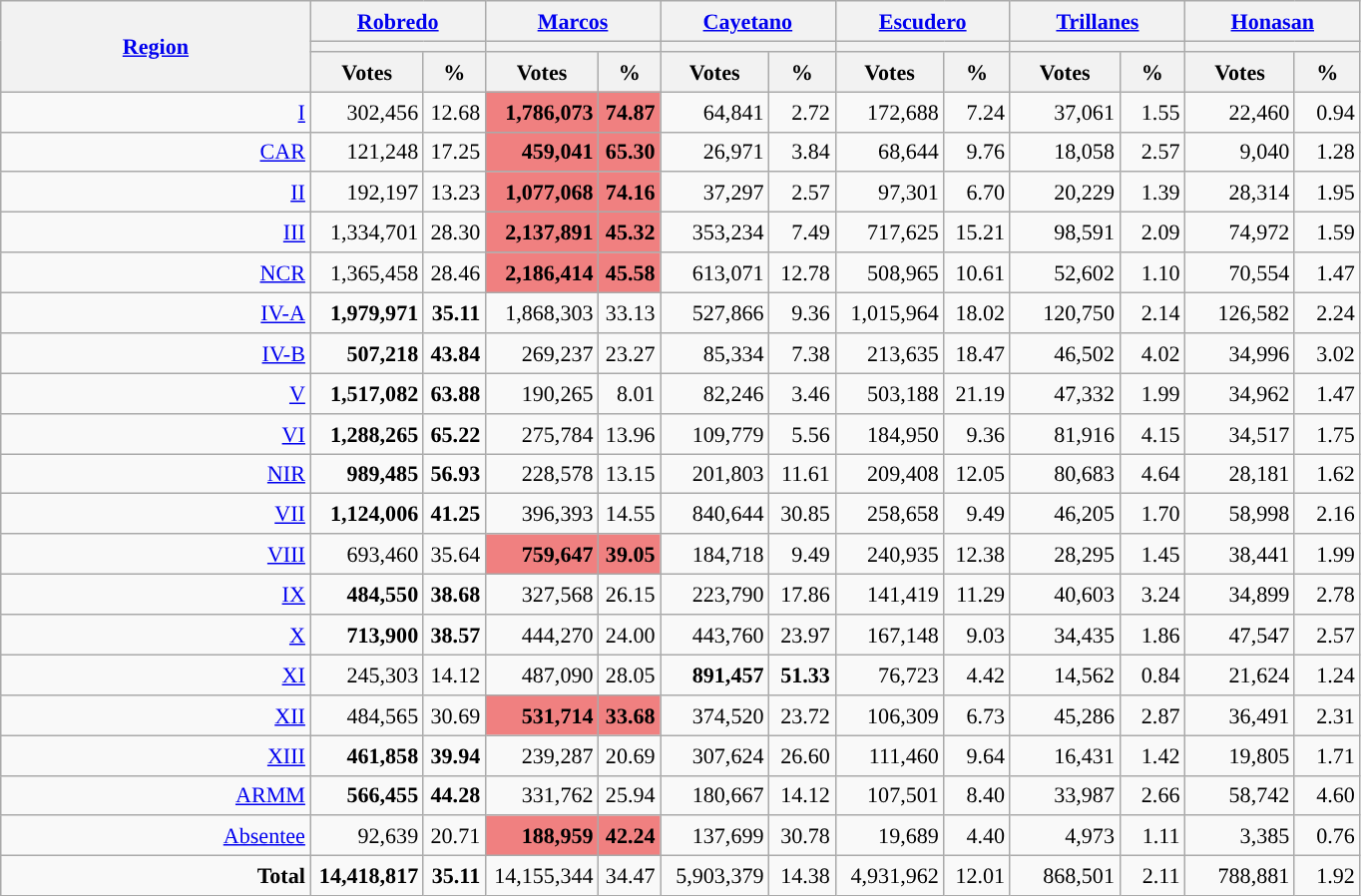<table class="wikitable collapsible collapsed" style="text-align:right; font-size:92%; line-height:20px;">
<tr>
<th width="200" rowspan="3"><a href='#'>Region</a></th>
<th width="110" colspan="2"><a href='#'>Robredo</a></th>
<th width="110" colspan="2"><a href='#'>Marcos</a></th>
<th width="110" colspan="2"><a href='#'>Cayetano</a></th>
<th width="110" colspan="2"><a href='#'>Escudero</a></th>
<th width="110" colspan="2"><a href='#'>Trillanes</a></th>
<th width="110" colspan="2"><a href='#'>Honasan</a></th>
</tr>
<tr>
<th colspan="2" style="background:"></th>
<th colspan="2" style="background:"></th>
<th colspan="2" style="background:"></th>
<th colspan="2" style="background:"></th>
<th colspan="2" style="background:"></th>
<th colspan="2" style="background:"></th>
</tr>
<tr>
<th>Votes</th>
<th>%</th>
<th>Votes</th>
<th>%</th>
<th>Votes</th>
<th>%</th>
<th>Votes</th>
<th>%</th>
<th>Votes</th>
<th>%</th>
<th>Votes</th>
<th>%</th>
</tr>
<tr>
<td><a href='#'>I</a></td>
<td>302,456</td>
<td>12.68</td>
<td style="background:#F08080;"><strong>1,786,073</strong></td>
<td style="background:#F08080;"><strong>74.87</strong></td>
<td>64,841</td>
<td>2.72</td>
<td>172,688</td>
<td>7.24</td>
<td>37,061</td>
<td>1.55</td>
<td>22,460</td>
<td>0.94</td>
</tr>
<tr>
<td><a href='#'>CAR</a></td>
<td>121,248</td>
<td>17.25</td>
<td style="background:#F08080;"><strong>459,041</strong></td>
<td style="background:#F08080;"><strong>65.30</strong></td>
<td>26,971</td>
<td>3.84</td>
<td>68,644</td>
<td>9.76</td>
<td>18,058</td>
<td>2.57</td>
<td>9,040</td>
<td>1.28</td>
</tr>
<tr>
<td><a href='#'>II</a></td>
<td>192,197</td>
<td>13.23</td>
<td style="background:#F08080;"><strong>1,077,068</strong></td>
<td style="background:#F08080;"><strong>74.16</strong></td>
<td>37,297</td>
<td>2.57</td>
<td>97,301</td>
<td>6.70</td>
<td>20,229</td>
<td>1.39</td>
<td>28,314</td>
<td>1.95</td>
</tr>
<tr>
<td><a href='#'>III</a></td>
<td>1,334,701</td>
<td>28.30</td>
<td style="background:#F08080;"><strong>2,137,891</strong></td>
<td style="background:#F08080;"><strong>45.32</strong></td>
<td>353,234</td>
<td>7.49</td>
<td>717,625</td>
<td>15.21</td>
<td>98,591</td>
<td>2.09</td>
<td>74,972</td>
<td>1.59</td>
</tr>
<tr>
<td><a href='#'>NCR</a></td>
<td>1,365,458</td>
<td>28.46</td>
<td style="background:#F08080;"><strong>2,186,414</strong></td>
<td style="background:#F08080;"><strong>45.58</strong></td>
<td>613,071</td>
<td>12.78</td>
<td>508,965</td>
<td>10.61</td>
<td>52,602</td>
<td>1.10</td>
<td>70,554</td>
<td>1.47</td>
</tr>
<tr>
<td><a href='#'>IV-A</a></td>
<td> <strong>1,979,971</strong></td>
<td> <strong>35.11</strong></td>
<td>1,868,303</td>
<td>33.13</td>
<td>527,866</td>
<td>9.36</td>
<td>1,015,964</td>
<td>18.02</td>
<td>120,750</td>
<td>2.14</td>
<td>126,582</td>
<td>2.24</td>
</tr>
<tr>
<td><a href='#'>IV-B</a></td>
<td> <strong>507,218</strong></td>
<td> <strong>43.84</strong></td>
<td>269,237</td>
<td>23.27</td>
<td>85,334</td>
<td>7.38</td>
<td>213,635</td>
<td>18.47</td>
<td>46,502</td>
<td>4.02</td>
<td>34,996</td>
<td>3.02</td>
</tr>
<tr>
<td><a href='#'>V</a></td>
<td> <strong>1,517,082</strong></td>
<td> <strong>63.88</strong></td>
<td>190,265</td>
<td>8.01</td>
<td>82,246</td>
<td>3.46</td>
<td>503,188</td>
<td>21.19</td>
<td>47,332</td>
<td>1.99</td>
<td>34,962</td>
<td>1.47</td>
</tr>
<tr>
<td><a href='#'>VI</a></td>
<td> <strong>1,288,265</strong></td>
<td> <strong>65.22</strong></td>
<td>275,784</td>
<td>13.96</td>
<td>109,779</td>
<td>5.56</td>
<td>184,950</td>
<td>9.36</td>
<td>81,916</td>
<td>4.15</td>
<td>34,517</td>
<td>1.75</td>
</tr>
<tr>
<td><a href='#'>NIR</a></td>
<td> <strong>989,485</strong></td>
<td> <strong>56.93</strong></td>
<td>228,578</td>
<td>13.15</td>
<td>201,803</td>
<td>11.61</td>
<td>209,408</td>
<td>12.05</td>
<td>80,683</td>
<td>4.64</td>
<td>28,181</td>
<td>1.62</td>
</tr>
<tr>
<td><a href='#'>VII</a></td>
<td> <strong>1,124,006</strong></td>
<td> <strong>41.25</strong></td>
<td>396,393</td>
<td>14.55</td>
<td>840,644</td>
<td>30.85</td>
<td>258,658</td>
<td>9.49</td>
<td>46,205</td>
<td>1.70</td>
<td>58,998</td>
<td>2.16</td>
</tr>
<tr>
<td><a href='#'>VIII</a></td>
<td>693,460</td>
<td>35.64</td>
<td style="background:#F08080;"><strong>759,647</strong></td>
<td style="background:#F08080;"><strong>39.05</strong></td>
<td>184,718</td>
<td>9.49</td>
<td>240,935</td>
<td>12.38</td>
<td>28,295</td>
<td>1.45</td>
<td>38,441</td>
<td>1.99</td>
</tr>
<tr>
<td><a href='#'>IX</a></td>
<td> <strong>484,550</strong></td>
<td> <strong>38.68</strong></td>
<td>327,568</td>
<td>26.15</td>
<td>223,790</td>
<td>17.86</td>
<td>141,419</td>
<td>11.29</td>
<td>40,603</td>
<td>3.24</td>
<td>34,899</td>
<td>2.78</td>
</tr>
<tr>
<td><a href='#'>X</a></td>
<td> <strong>713,900</strong></td>
<td> <strong>38.57</strong></td>
<td>444,270</td>
<td>24.00</td>
<td>443,760</td>
<td>23.97</td>
<td>167,148</td>
<td>9.03</td>
<td>34,435</td>
<td>1.86</td>
<td>47,547</td>
<td>2.57</td>
</tr>
<tr>
<td><a href='#'>XI</a></td>
<td>245,303</td>
<td>14.12</td>
<td>487,090</td>
<td>28.05</td>
<td> <strong>891,457</strong></td>
<td> <strong>51.33</strong></td>
<td>76,723</td>
<td>4.42</td>
<td>14,562</td>
<td>0.84</td>
<td>21,624</td>
<td>1.24</td>
</tr>
<tr>
<td><a href='#'>XII</a></td>
<td>484,565</td>
<td>30.69</td>
<td style="background:#F08080;"><strong>531,714</strong></td>
<td style="background:#F08080;"><strong>33.68</strong></td>
<td>374,520</td>
<td>23.72</td>
<td>106,309</td>
<td>6.73</td>
<td>45,286</td>
<td>2.87</td>
<td>36,491</td>
<td>2.31</td>
</tr>
<tr>
<td><a href='#'>XIII</a></td>
<td> <strong>461,858</strong></td>
<td> <strong>39.94</strong></td>
<td>239,287</td>
<td>20.69</td>
<td>307,624</td>
<td>26.60</td>
<td>111,460</td>
<td>9.64</td>
<td>16,431</td>
<td>1.42</td>
<td>19,805</td>
<td>1.71</td>
</tr>
<tr>
<td><a href='#'>ARMM</a></td>
<td> <strong>566,455</strong></td>
<td> <strong>44.28</strong></td>
<td>331,762</td>
<td>25.94</td>
<td>180,667</td>
<td>14.12</td>
<td>107,501</td>
<td>8.40</td>
<td>33,987</td>
<td>2.66</td>
<td>58,742</td>
<td>4.60</td>
</tr>
<tr>
<td><a href='#'>Absentee</a></td>
<td>92,639</td>
<td>20.71</td>
<td style="background:#F08080;"><strong>188,959</strong></td>
<td style="background:#F08080;"><strong>42.24</strong></td>
<td>137,699</td>
<td>30.78</td>
<td>19,689</td>
<td>4.40</td>
<td>4,973</td>
<td>1.11</td>
<td>3,385</td>
<td>0.76</td>
</tr>
<tr>
<td><strong>Total</strong></td>
<td> <strong>14,418,817</strong></td>
<td> <strong>35.11</strong></td>
<td>14,155,344</td>
<td>34.47</td>
<td>5,903,379</td>
<td>14.38</td>
<td>4,931,962</td>
<td>12.01</td>
<td>868,501</td>
<td>2.11</td>
<td>788,881</td>
<td>1.92</td>
</tr>
</table>
